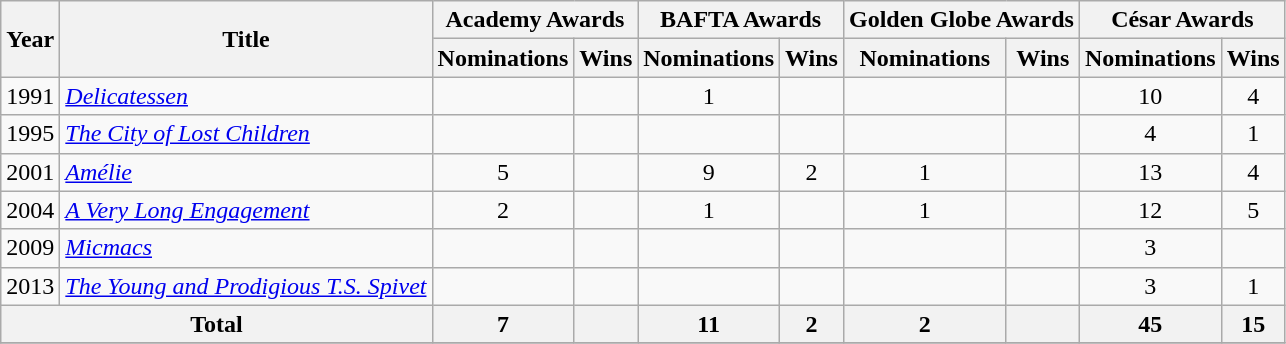<table class="wikitable">
<tr>
<th rowspan="2">Year</th>
<th rowspan="2">Title</th>
<th colspan="2">Academy Awards</th>
<th colspan="2">BAFTA Awards</th>
<th colspan="2">Golden Globe Awards</th>
<th colspan="2">César Awards</th>
</tr>
<tr>
<th>Nominations</th>
<th>Wins</th>
<th>Nominations</th>
<th>Wins</th>
<th>Nominations</th>
<th>Wins</th>
<th>Nominations</th>
<th>Wins</th>
</tr>
<tr>
<td>1991</td>
<td><em><a href='#'>Delicatessen</a></em></td>
<td></td>
<td></td>
<td align=center>1</td>
<td></td>
<td></td>
<td></td>
<td align=center>10</td>
<td align=center>4</td>
</tr>
<tr>
<td>1995</td>
<td><em><a href='#'>The City of Lost Children</a></em></td>
<td></td>
<td></td>
<td></td>
<td></td>
<td></td>
<td></td>
<td align=center>4</td>
<td align=center>1</td>
</tr>
<tr>
<td>2001</td>
<td><em><a href='#'>Amélie</a></em></td>
<td align=center>5</td>
<td></td>
<td align=center>9</td>
<td align=center>2</td>
<td align=center>1</td>
<td></td>
<td align=center>13</td>
<td align=center>4</td>
</tr>
<tr>
<td>2004</td>
<td><em><a href='#'>A Very Long Engagement</a></em></td>
<td align=center>2</td>
<td></td>
<td align=center>1</td>
<td></td>
<td align=center>1</td>
<td></td>
<td align=center>12</td>
<td align=center>5</td>
</tr>
<tr>
<td>2009</td>
<td><em><a href='#'>Micmacs</a></em></td>
<td></td>
<td></td>
<td></td>
<td></td>
<td></td>
<td></td>
<td align=center>3</td>
<td></td>
</tr>
<tr>
<td>2013</td>
<td><em><a href='#'>The Young and Prodigious T.S. Spivet</a></em></td>
<td></td>
<td></td>
<td></td>
<td></td>
<td></td>
<td></td>
<td align=center>3</td>
<td align=center>1</td>
</tr>
<tr>
<th colspan="2">Total</th>
<th>7</th>
<th></th>
<th>11</th>
<th>2</th>
<th>2</th>
<th></th>
<th>45</th>
<th>15</th>
</tr>
<tr>
</tr>
</table>
